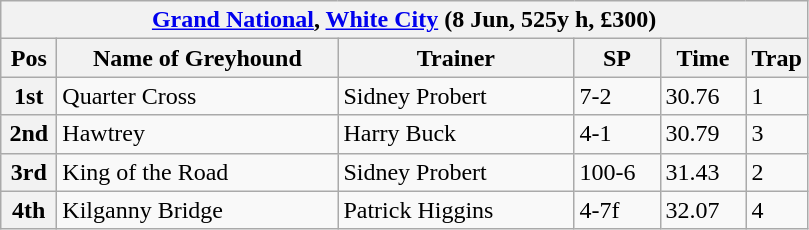<table class="wikitable">
<tr>
<th colspan="6"><a href='#'>Grand National</a>, <a href='#'>White City</a> (8 Jun, 525y h, £300)</th>
</tr>
<tr>
<th width=30>Pos</th>
<th width=180>Name of Greyhound</th>
<th width=150>Trainer</th>
<th width=50>SP</th>
<th width=50>Time</th>
<th width=30>Trap</th>
</tr>
<tr>
<th>1st</th>
<td>Quarter Cross</td>
<td>Sidney Probert</td>
<td>7-2</td>
<td>30.76</td>
<td>1</td>
</tr>
<tr>
<th>2nd</th>
<td>Hawtrey</td>
<td>Harry Buck</td>
<td>4-1</td>
<td>30.79</td>
<td>3</td>
</tr>
<tr>
<th>3rd</th>
<td>King of the Road</td>
<td>Sidney Probert</td>
<td>100-6</td>
<td>31.43</td>
<td>2</td>
</tr>
<tr>
<th>4th</th>
<td>Kilganny Bridge</td>
<td>Patrick Higgins</td>
<td>4-7f</td>
<td>32.07</td>
<td>4</td>
</tr>
</table>
